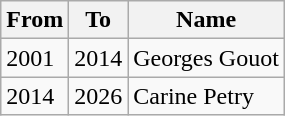<table class="wikitable">
<tr>
<th>From</th>
<th>To</th>
<th>Name</th>
</tr>
<tr>
<td>2001</td>
<td>2014</td>
<td>Georges Gouot</td>
</tr>
<tr>
<td>2014</td>
<td>2026</td>
<td>Carine Petry</td>
</tr>
</table>
